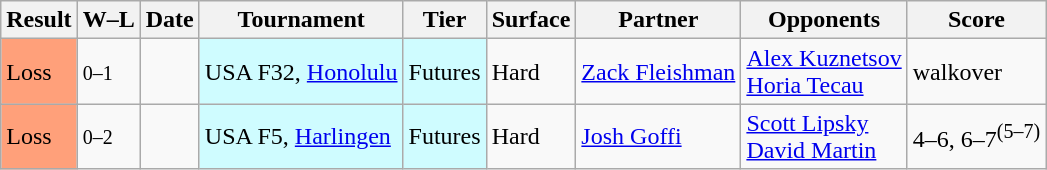<table class="sortable wikitable">
<tr>
<th>Result</th>
<th class="unsortable">W–L</th>
<th>Date</th>
<th>Tournament</th>
<th>Tier</th>
<th>Surface</th>
<th>Partner</th>
<th>Opponents</th>
<th class="unsortable">Score</th>
</tr>
<tr>
<td style="background:#ffa07a;">Loss</td>
<td><small>0–1</small></td>
<td></td>
<td style="background:#cffcff;">USA F32, <a href='#'>Honolulu</a></td>
<td style="background:#cffcff;">Futures</td>
<td>Hard</td>
<td> <a href='#'>Zack Fleishman</a></td>
<td> <a href='#'>Alex Kuznetsov</a> <br>  <a href='#'>Horia Tecau</a></td>
<td>walkover</td>
</tr>
<tr>
<td style="background:#ffa07a;">Loss</td>
<td><small>0–2</small></td>
<td></td>
<td style="background:#cffcff;">USA F5, <a href='#'>Harlingen</a></td>
<td style="background:#cffcff;">Futures</td>
<td>Hard</td>
<td> <a href='#'>Josh Goffi</a></td>
<td> <a href='#'>Scott Lipsky</a> <br>  <a href='#'>David Martin</a></td>
<td>4–6, 6–7<sup>(5–7)</sup></td>
</tr>
</table>
